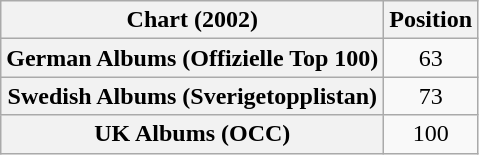<table class="wikitable sortable plainrowheaders">
<tr>
<th>Chart (2002)</th>
<th>Position</th>
</tr>
<tr>
<th scope="row">German Albums (Offizielle Top 100)</th>
<td align="center">63</td>
</tr>
<tr>
<th scope="row">Swedish Albums (Sverigetopplistan)</th>
<td align="center">73</td>
</tr>
<tr>
<th scope="row">UK Albums (OCC)</th>
<td align="center">100</td>
</tr>
</table>
